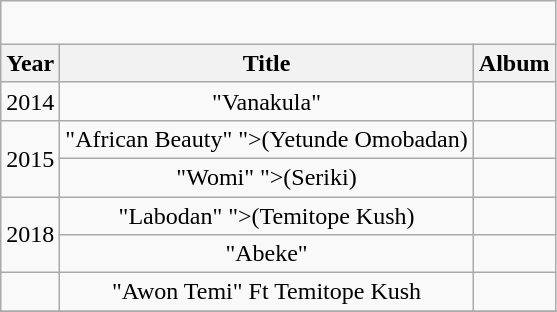<table class="wikitable plainrowheaders" style="text-align:center;"border="1">
<tr>
<td colspan="3" style="font-size:110%"><br></td>
</tr>
<tr>
<th>Year</th>
<th>Title</th>
<th>Album</th>
</tr>
<tr>
<td>2014</td>
<td>"Vanakula"</td>
<td></td>
</tr>
<tr>
<td rowspan="2">2015</td>
<td>"African Beauty" <span>">(Yetunde Omobadan)</span></td>
<td></td>
</tr>
<tr>
<td>"Womi" <span>">(Seriki)</span></td>
<td></td>
</tr>
<tr>
<td rowspan="2">2018</td>
<td>"Labodan" <span>">(Temitope Kush)</span></td>
<td></td>
</tr>
<tr>
<td>"Abeke"</td>
<td></td>
</tr>
<tr>
<td></td>
<td>"Awon Temi" Ft Temitope Kush</td>
<td></td>
</tr>
<tr>
</tr>
</table>
